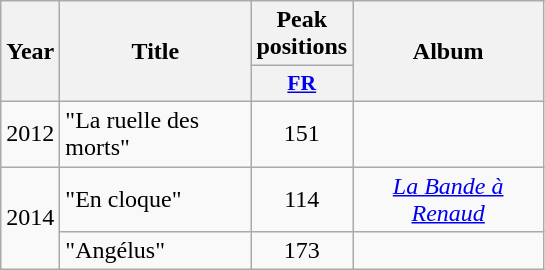<table class="wikitable">
<tr>
<th align="center" rowspan="2" width="10">Year</th>
<th align="center" rowspan="2" width="120">Title</th>
<th align="center" colspan="1" width="20">Peak positions</th>
<th align="center" rowspan="2" width="120">Album</th>
</tr>
<tr>
<th scope="col" style="width:3em;font-size:90%;"><a href='#'>FR</a><br></th>
</tr>
<tr>
<td style="text-align:center;">2012</td>
<td>"La ruelle des morts"</td>
<td style="text-align:center;">151</td>
<td style="text-align:center;"></td>
</tr>
<tr>
<td style="text-align:center;" rowspan=2>2014</td>
<td>"En cloque"</td>
<td style="text-align:center;">114</td>
<td style="text-align:center;"><em><a href='#'>La Bande à Renaud</a></em></td>
</tr>
<tr>
<td>"Angélus"</td>
<td style="text-align:center;">173</td>
<td style="text-align:center;"></td>
</tr>
</table>
